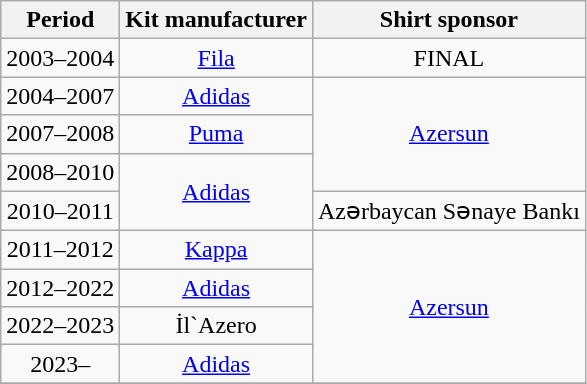<table class="wikitable" style="text-align:center;margin-left:1em">
<tr>
<th>Period</th>
<th>Kit manufacturer</th>
<th>Shirt sponsor</th>
</tr>
<tr>
<td>2003–2004</td>
<td><a href='#'>Fila</a></td>
<td>FINAL</td>
</tr>
<tr>
<td>2004–2007</td>
<td rowspan=1><a href='#'>Adidas</a></td>
<td rowspan="3" valign="center"><a href='#'>Azersun</a></td>
</tr>
<tr>
<td>2007–2008</td>
<td rowspan=1><a href='#'>Puma</a></td>
</tr>
<tr>
<td>2008–2010</td>
<td rowspan="2" valign="center"><a href='#'>Adidas</a></td>
</tr>
<tr>
<td>2010–2011</td>
<td>Azərbaycan Sənaye Bankı</td>
</tr>
<tr>
<td>2011–2012</td>
<td><a href='#'>Kappa</a></td>
<td rowspan="4" valign="center"><a href='#'>Azersun</a></td>
</tr>
<tr>
<td>2012–2022</td>
<td><a href='#'>Adidas</a></td>
</tr>
<tr>
<td>2022–2023</td>
<td>İl`Azero</td>
</tr>
<tr>
<td>2023–</td>
<td><a href='#'>Adidas</a></td>
</tr>
<tr>
</tr>
</table>
